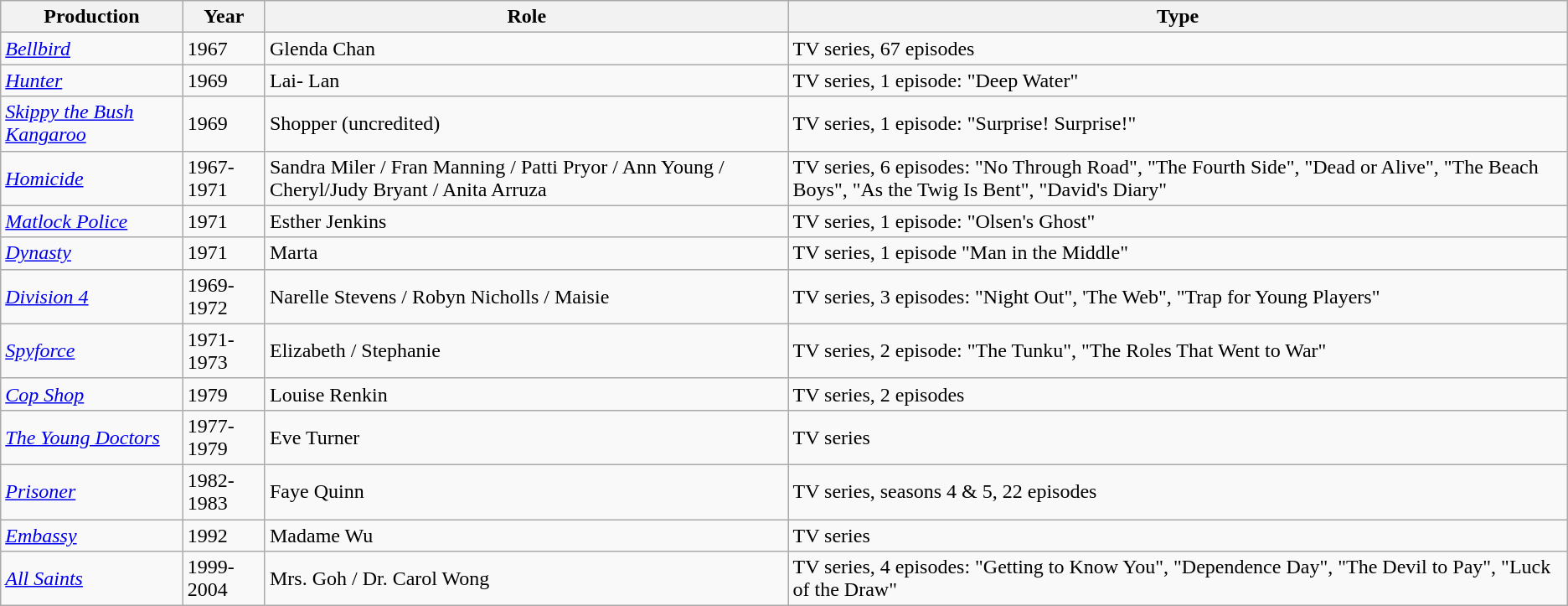<table class="wikitable">
<tr>
<th>Production</th>
<th>Year</th>
<th>Role</th>
<th>Type</th>
</tr>
<tr>
<td><em><a href='#'>Bellbird</a></em></td>
<td>1967</td>
<td>Glenda Chan</td>
<td>TV series, 67 episodes</td>
</tr>
<tr>
<td><em><a href='#'>Hunter</a></em></td>
<td>1969</td>
<td>Lai- Lan</td>
<td>TV series, 1 episode: "Deep Water"</td>
</tr>
<tr>
<td><em><a href='#'>Skippy the Bush Kangaroo</a></em></td>
<td>1969</td>
<td>Shopper (uncredited)</td>
<td>TV series, 1 episode: "Surprise! Surprise!"</td>
</tr>
<tr>
<td><em><a href='#'>Homicide</a></em></td>
<td>1967-1971</td>
<td>Sandra Miler / Fran Manning / Patti Pryor / Ann Young / Cheryl/Judy Bryant / Anita Arruza</td>
<td>TV series, 6 episodes: "No Through Road", "The Fourth Side", "Dead or Alive", "The Beach Boys", "As the Twig Is Bent", "David's Diary"</td>
</tr>
<tr>
<td><em><a href='#'>Matlock Police</a></em></td>
<td>1971</td>
<td>Esther Jenkins</td>
<td>TV series, 1 episode: "Olsen's Ghost"</td>
</tr>
<tr>
<td><em><a href='#'>Dynasty</a></em></td>
<td>1971</td>
<td>Marta</td>
<td>TV series, 1 episode "Man in the Middle"</td>
</tr>
<tr>
<td><em><a href='#'>Division 4</a></em></td>
<td>1969-1972</td>
<td>Narelle Stevens / Robyn Nicholls / Maisie</td>
<td>TV series, 3 episodes: "Night Out", 'The Web", "Trap for Young Players"</td>
</tr>
<tr>
<td><em><a href='#'>Spyforce</a></em></td>
<td>1971-1973</td>
<td>Elizabeth / Stephanie</td>
<td>TV series, 2 episode: "The Tunku", "The Roles That Went to War"</td>
</tr>
<tr>
<td><em><a href='#'>Cop Shop</a></em></td>
<td>1979</td>
<td>Louise Renkin</td>
<td>TV series, 2 episodes</td>
</tr>
<tr>
<td><em><a href='#'>The Young Doctors</a></em></td>
<td>1977-1979</td>
<td>Eve Turner</td>
<td>TV series</td>
</tr>
<tr>
<td><em><a href='#'>Prisoner</a></em></td>
<td>1982-1983</td>
<td>Faye Quinn</td>
<td>TV series, seasons 4 & 5, 22 episodes</td>
</tr>
<tr>
<td><em><a href='#'>Embassy</a></em></td>
<td>1992</td>
<td>Madame Wu</td>
<td>TV series</td>
</tr>
<tr>
<td><em><a href='#'>All Saints</a></em></td>
<td>1999-2004</td>
<td>Mrs. Goh / Dr. Carol Wong</td>
<td>TV series, 4 episodes: "Getting to Know You", "Dependence Day", "The Devil to Pay", "Luck of the Draw"</td>
</tr>
</table>
